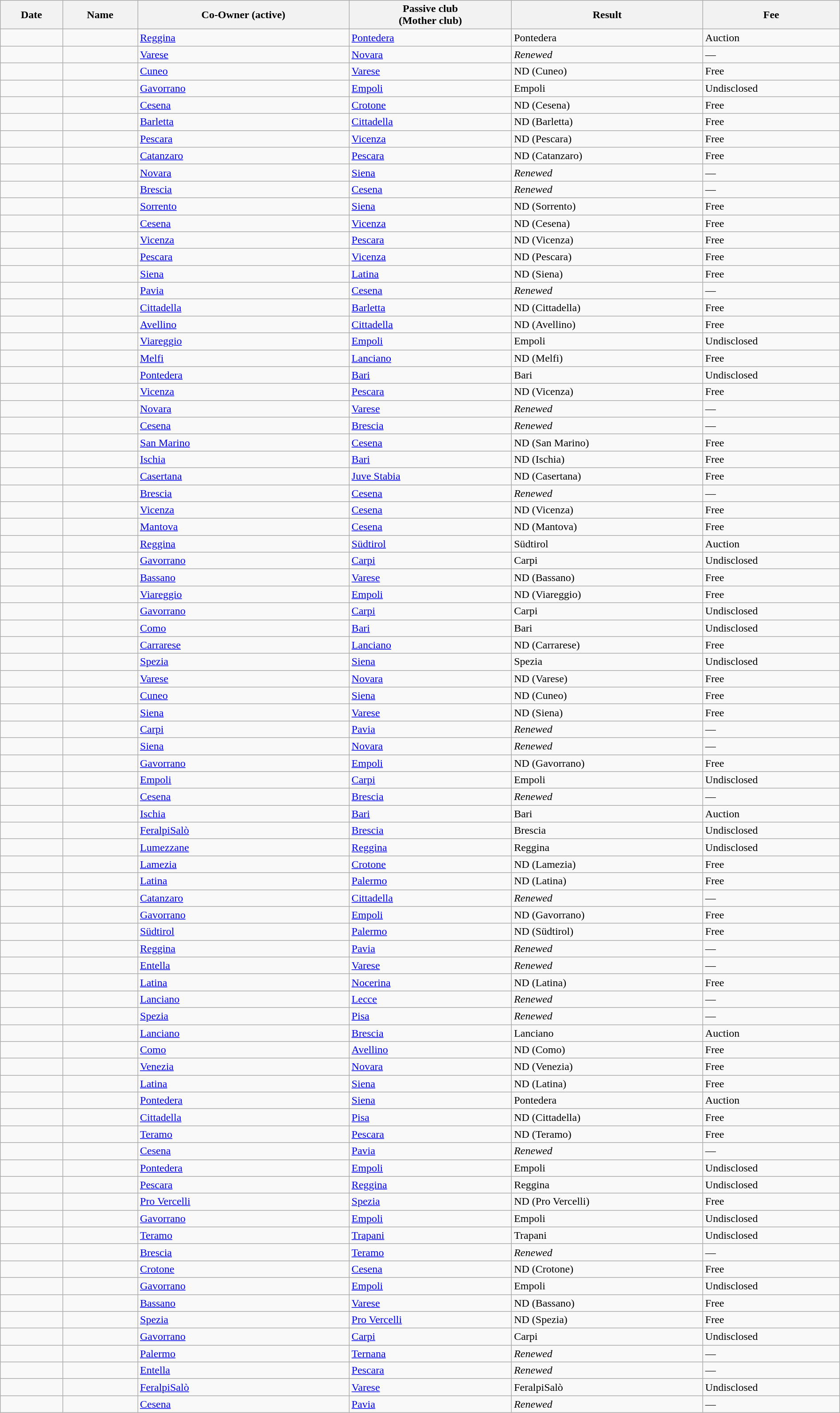<table class="wikitable sortable" width=100%>
<tr>
<th>Date</th>
<th>Name</th>
<th>Co-Owner (active)</th>
<th>Passive club<br>(Mother club)</th>
<th>Result</th>
<th>Fee</th>
</tr>
<tr>
<td></td>
<td></td>
<td><a href='#'>Reggina</a></td>
<td><a href='#'>Pontedera</a></td>
<td>Pontedera</td>
<td>Auction</td>
</tr>
<tr>
<td></td>
<td></td>
<td><a href='#'>Varese</a></td>
<td><a href='#'>Novara</a></td>
<td><em>Renewed</em></td>
<td>—</td>
</tr>
<tr>
<td></td>
<td> </td>
<td><a href='#'>Cuneo</a></td>
<td><a href='#'>Varese</a></td>
<td>ND (Cuneo)</td>
<td>Free</td>
</tr>
<tr>
<td></td>
<td></td>
<td><a href='#'>Gavorrano</a></td>
<td><a href='#'>Empoli</a></td>
<td>Empoli</td>
<td>Undisclosed</td>
</tr>
<tr>
<td></td>
<td></td>
<td><a href='#'>Cesena</a></td>
<td><a href='#'>Crotone</a></td>
<td>ND (Cesena)</td>
<td> Free</td>
</tr>
<tr>
<td></td>
<td></td>
<td><a href='#'>Barletta</a></td>
<td><a href='#'>Cittadella</a></td>
<td>ND (Barletta)</td>
<td> Free</td>
</tr>
<tr>
<td></td>
<td></td>
<td><a href='#'>Pescara</a></td>
<td><a href='#'>Vicenza</a></td>
<td>ND (Pescara)</td>
<td> Free</td>
</tr>
<tr>
<td></td>
<td></td>
<td><a href='#'>Catanzaro</a></td>
<td><a href='#'>Pescara</a></td>
<td>ND (Catanzaro)</td>
<td> Free</td>
</tr>
<tr>
<td></td>
<td></td>
<td><a href='#'>Novara</a></td>
<td><a href='#'>Siena</a></td>
<td><em>Renewed</em></td>
<td>—</td>
</tr>
<tr>
<td></td>
<td></td>
<td><a href='#'>Brescia</a></td>
<td><a href='#'>Cesena</a></td>
<td><em>Renewed</em></td>
<td>—</td>
</tr>
<tr>
<td></td>
<td></td>
<td><a href='#'>Sorrento</a></td>
<td><a href='#'>Siena</a></td>
<td>ND (Sorrento)</td>
<td> Free</td>
</tr>
<tr>
<td></td>
<td></td>
<td><a href='#'>Cesena</a></td>
<td><a href='#'>Vicenza</a></td>
<td>ND (Cesena)</td>
<td> Free</td>
</tr>
<tr>
<td></td>
<td></td>
<td><a href='#'>Vicenza</a></td>
<td><a href='#'>Pescara</a></td>
<td>ND (Vicenza)</td>
<td> Free</td>
</tr>
<tr>
<td></td>
<td></td>
<td><a href='#'>Pescara</a></td>
<td><a href='#'>Vicenza</a></td>
<td>ND (Pescara)</td>
<td> Free</td>
</tr>
<tr>
<td></td>
<td></td>
<td><a href='#'>Siena</a></td>
<td><a href='#'>Latina</a></td>
<td>ND (Siena)</td>
<td> Free</td>
</tr>
<tr>
<td></td>
<td> </td>
<td><a href='#'>Pavia</a></td>
<td><a href='#'>Cesena</a></td>
<td><em>Renewed</em></td>
<td>—</td>
</tr>
<tr>
<td></td>
<td></td>
<td><a href='#'>Cittadella</a></td>
<td><a href='#'>Barletta</a></td>
<td>ND (Cittadella)</td>
<td>Free</td>
</tr>
<tr>
<td></td>
<td></td>
<td><a href='#'>Avellino</a></td>
<td><a href='#'>Cittadella</a></td>
<td>ND (Avellino)</td>
<td>Free</td>
</tr>
<tr>
<td></td>
<td></td>
<td><a href='#'>Viareggio</a></td>
<td><a href='#'>Empoli</a></td>
<td>Empoli</td>
<td>Undisclosed</td>
</tr>
<tr>
<td></td>
<td> </td>
<td><a href='#'>Melfi</a></td>
<td><a href='#'>Lanciano</a></td>
<td>ND (Melfi)</td>
<td> Free</td>
</tr>
<tr>
<td></td>
<td></td>
<td><a href='#'>Pontedera</a></td>
<td><a href='#'>Bari</a></td>
<td>Bari</td>
<td>Undisclosed</td>
</tr>
<tr>
<td></td>
<td></td>
<td><a href='#'>Vicenza</a></td>
<td><a href='#'>Pescara</a></td>
<td>ND (Vicenza)</td>
<td> Free</td>
</tr>
<tr>
<td></td>
<td></td>
<td><a href='#'>Novara</a></td>
<td><a href='#'>Varese</a></td>
<td><em>Renewed</em></td>
<td>—</td>
</tr>
<tr>
<td></td>
<td></td>
<td><a href='#'>Cesena</a></td>
<td><a href='#'>Brescia</a></td>
<td><em>Renewed</em></td>
<td>—</td>
</tr>
<tr>
<td></td>
<td></td>
<td><a href='#'>San Marino</a></td>
<td><a href='#'>Cesena</a></td>
<td>ND (San Marino)</td>
<td> Free</td>
</tr>
<tr>
<td></td>
<td></td>
<td><a href='#'>Ischia</a></td>
<td><a href='#'>Bari</a></td>
<td>ND (Ischia)</td>
<td> Free</td>
</tr>
<tr>
<td></td>
<td></td>
<td><a href='#'>Casertana</a></td>
<td><a href='#'>Juve Stabia</a></td>
<td>ND (Casertana)</td>
<td> Free</td>
</tr>
<tr>
<td></td>
<td></td>
<td><a href='#'>Brescia</a></td>
<td><a href='#'>Cesena</a></td>
<td><em>Renewed</em></td>
<td>—</td>
</tr>
<tr>
<td></td>
<td></td>
<td><a href='#'>Vicenza</a></td>
<td><a href='#'>Cesena</a></td>
<td>ND (Vicenza)</td>
<td> Free</td>
</tr>
<tr>
<td></td>
<td></td>
<td><a href='#'>Mantova</a></td>
<td><a href='#'>Cesena</a></td>
<td>ND (Mantova)</td>
<td> Free</td>
</tr>
<tr>
<td></td>
<td></td>
<td><a href='#'>Reggina</a></td>
<td><a href='#'>Südtirol</a></td>
<td>Südtirol</td>
<td>Auction</td>
</tr>
<tr>
<td></td>
<td></td>
<td><a href='#'>Gavorrano</a></td>
<td><a href='#'>Carpi</a></td>
<td>Carpi</td>
<td>Undisclosed</td>
</tr>
<tr>
<td></td>
<td></td>
<td><a href='#'>Bassano</a></td>
<td><a href='#'>Varese</a></td>
<td>ND (Bassano)</td>
<td>Free</td>
</tr>
<tr>
<td></td>
<td></td>
<td><a href='#'>Viareggio</a></td>
<td><a href='#'>Empoli</a></td>
<td>ND (Viareggio)</td>
<td>Free</td>
</tr>
<tr>
<td></td>
<td></td>
<td><a href='#'>Gavorrano</a></td>
<td><a href='#'>Carpi</a></td>
<td>Carpi</td>
<td>Undisclosed</td>
</tr>
<tr>
<td></td>
<td></td>
<td><a href='#'>Como</a></td>
<td><a href='#'>Bari</a></td>
<td>Bari</td>
<td>Undisclosed</td>
</tr>
<tr>
<td></td>
<td></td>
<td><a href='#'>Carrarese</a></td>
<td><a href='#'>Lanciano</a></td>
<td>ND (Carrarese)</td>
<td>Free</td>
</tr>
<tr>
<td></td>
<td></td>
<td><a href='#'>Spezia</a></td>
<td><a href='#'>Siena</a></td>
<td>Spezia</td>
<td>Undisclosed</td>
</tr>
<tr>
<td></td>
<td> </td>
<td><a href='#'>Varese</a></td>
<td><a href='#'>Novara</a></td>
<td>ND (Varese)</td>
<td>Free</td>
</tr>
<tr>
<td></td>
<td> </td>
<td><a href='#'>Cuneo</a></td>
<td><a href='#'>Siena</a></td>
<td>ND (Cuneo)</td>
<td>Free</td>
</tr>
<tr>
<td></td>
<td></td>
<td><a href='#'>Siena</a></td>
<td><a href='#'>Varese</a></td>
<td>ND (Siena)</td>
<td>Free</td>
</tr>
<tr>
<td></td>
<td></td>
<td><a href='#'>Carpi</a></td>
<td><a href='#'>Pavia</a></td>
<td><em>Renewed</em></td>
<td>—</td>
</tr>
<tr>
<td></td>
<td> </td>
<td><a href='#'>Siena</a></td>
<td><a href='#'>Novara</a></td>
<td><em>Renewed</em></td>
<td>—</td>
</tr>
<tr>
<td></td>
<td></td>
<td><a href='#'>Gavorrano</a></td>
<td><a href='#'>Empoli</a></td>
<td>ND (Gavorrano)</td>
<td> Free</td>
</tr>
<tr>
<td></td>
<td> </td>
<td><a href='#'>Empoli</a></td>
<td><a href='#'>Carpi</a></td>
<td>Empoli</td>
<td>Undisclosed</td>
</tr>
<tr>
<td></td>
<td></td>
<td><a href='#'>Cesena</a></td>
<td><a href='#'>Brescia</a></td>
<td><em>Renewed</em></td>
<td>—</td>
</tr>
<tr>
<td></td>
<td></td>
<td><a href='#'>Ischia</a></td>
<td><a href='#'>Bari</a></td>
<td>Bari</td>
<td>Auction</td>
</tr>
<tr>
<td></td>
<td></td>
<td><a href='#'>FeralpiSalò</a></td>
<td><a href='#'>Brescia</a></td>
<td>Brescia</td>
<td>Undisclosed</td>
</tr>
<tr>
<td></td>
<td></td>
<td><a href='#'>Lumezzane</a></td>
<td><a href='#'>Reggina</a></td>
<td>Reggina</td>
<td>Undisclosed</td>
</tr>
<tr>
<td></td>
<td></td>
<td><a href='#'>Lamezia</a></td>
<td><a href='#'>Crotone</a></td>
<td>ND (Lamezia)</td>
<td>Free</td>
</tr>
<tr>
<td></td>
<td></td>
<td><a href='#'>Latina</a></td>
<td><a href='#'>Palermo</a></td>
<td>ND (Latina)</td>
<td>Free</td>
</tr>
<tr>
<td></td>
<td></td>
<td><a href='#'>Catanzaro</a></td>
<td><a href='#'>Cittadella</a></td>
<td><em>Renewed</em></td>
<td>—</td>
</tr>
<tr>
<td></td>
<td></td>
<td><a href='#'>Gavorrano</a></td>
<td><a href='#'>Empoli</a></td>
<td>ND (Gavorrano)</td>
<td> Free</td>
</tr>
<tr>
<td></td>
<td></td>
<td><a href='#'>Südtirol</a></td>
<td><a href='#'>Palermo</a></td>
<td>ND (Südtirol)</td>
<td>Free</td>
</tr>
<tr>
<td></td>
<td></td>
<td><a href='#'>Reggina</a></td>
<td><a href='#'>Pavia</a></td>
<td><em>Renewed</em></td>
<td>—</td>
</tr>
<tr>
<td></td>
<td></td>
<td><a href='#'>Entella</a></td>
<td><a href='#'>Varese</a></td>
<td><em>Renewed</em></td>
<td>—</td>
</tr>
<tr>
<td></td>
<td></td>
<td><a href='#'>Latina</a></td>
<td><a href='#'>Nocerina</a></td>
<td>ND (Latina)</td>
<td>Free</td>
</tr>
<tr>
<td></td>
<td></td>
<td><a href='#'>Lanciano</a></td>
<td><a href='#'>Lecce</a></td>
<td><em>Renewed</em></td>
<td>—</td>
</tr>
<tr>
<td></td>
<td></td>
<td><a href='#'>Spezia</a></td>
<td><a href='#'>Pisa</a></td>
<td><em>Renewed</em></td>
<td>—</td>
</tr>
<tr>
<td></td>
<td></td>
<td><a href='#'>Lanciano</a></td>
<td><a href='#'>Brescia</a></td>
<td>Lanciano</td>
<td>Auction</td>
</tr>
<tr>
<td></td>
<td></td>
<td><a href='#'>Como</a></td>
<td><a href='#'>Avellino</a></td>
<td>ND (Como)</td>
<td>Free</td>
</tr>
<tr>
<td></td>
<td></td>
<td><a href='#'>Venezia</a></td>
<td><a href='#'>Novara</a></td>
<td>ND (Venezia)</td>
<td>Free</td>
</tr>
<tr>
<td></td>
<td></td>
<td><a href='#'>Latina</a></td>
<td><a href='#'>Siena</a></td>
<td>ND (Latina)</td>
<td>Free</td>
</tr>
<tr>
<td></td>
<td></td>
<td><a href='#'>Pontedera</a></td>
<td><a href='#'>Siena</a></td>
<td>Pontedera</td>
<td>Auction</td>
</tr>
<tr>
<td></td>
<td></td>
<td><a href='#'>Cittadella</a></td>
<td><a href='#'>Pisa</a></td>
<td>ND (Cittadella)</td>
<td>Free</td>
</tr>
<tr>
<td></td>
<td></td>
<td><a href='#'>Teramo</a></td>
<td><a href='#'>Pescara</a></td>
<td>ND (Teramo)</td>
<td>Free</td>
</tr>
<tr>
<td></td>
<td></td>
<td><a href='#'>Cesena</a></td>
<td><a href='#'>Pavia</a></td>
<td><em>Renewed</em></td>
<td>—</td>
</tr>
<tr>
<td></td>
<td></td>
<td><a href='#'>Pontedera</a></td>
<td><a href='#'>Empoli</a></td>
<td>Empoli</td>
<td>Undisclosed</td>
</tr>
<tr>
<td></td>
<td></td>
<td><a href='#'>Pescara</a></td>
<td><a href='#'>Reggina</a></td>
<td>Reggina</td>
<td>Undisclosed</td>
</tr>
<tr>
<td></td>
<td></td>
<td><a href='#'>Pro Vercelli</a></td>
<td><a href='#'>Spezia</a></td>
<td>ND (Pro Vercelli)</td>
<td> Free</td>
</tr>
<tr>
<td></td>
<td></td>
<td><a href='#'>Gavorrano</a></td>
<td><a href='#'>Empoli</a></td>
<td>Empoli</td>
<td>Undisclosed</td>
</tr>
<tr>
<td></td>
<td></td>
<td><a href='#'>Teramo</a></td>
<td><a href='#'>Trapani</a></td>
<td>Trapani</td>
<td>Undisclosed</td>
</tr>
<tr>
<td></td>
<td></td>
<td><a href='#'>Brescia</a></td>
<td><a href='#'>Teramo</a></td>
<td><em>Renewed</em></td>
<td>—</td>
</tr>
<tr>
<td></td>
<td> </td>
<td><a href='#'>Crotone</a></td>
<td><a href='#'>Cesena</a></td>
<td>ND (Crotone)</td>
<td> Free</td>
</tr>
<tr>
<td></td>
<td></td>
<td><a href='#'>Gavorrano</a></td>
<td><a href='#'>Empoli</a></td>
<td>Empoli</td>
<td>Undisclosed</td>
</tr>
<tr>
<td></td>
<td></td>
<td><a href='#'>Bassano</a></td>
<td><a href='#'>Varese</a></td>
<td>ND (Bassano)</td>
<td>Free</td>
</tr>
<tr>
<td></td>
<td></td>
<td><a href='#'>Spezia</a></td>
<td><a href='#'>Pro Vercelli</a></td>
<td>ND (Spezia)</td>
<td>Free</td>
</tr>
<tr>
<td></td>
<td></td>
<td><a href='#'>Gavorrano</a></td>
<td><a href='#'>Carpi</a></td>
<td>Carpi</td>
<td>Undisclosed</td>
</tr>
<tr>
<td></td>
<td></td>
<td><a href='#'>Palermo</a></td>
<td><a href='#'>Ternana</a></td>
<td><em>Renewed</em></td>
<td>—</td>
</tr>
<tr>
<td></td>
<td></td>
<td><a href='#'>Entella</a></td>
<td><a href='#'>Pescara</a></td>
<td><em>Renewed</em></td>
<td>—</td>
</tr>
<tr>
<td></td>
<td></td>
<td><a href='#'>FeralpiSalò</a></td>
<td><a href='#'>Varese</a></td>
<td>FeralpiSalò</td>
<td>Undisclosed</td>
</tr>
<tr>
<td></td>
<td></td>
<td><a href='#'>Cesena</a></td>
<td><a href='#'>Pavia</a></td>
<td><em>Renewed</em></td>
<td>—</td>
</tr>
</table>
